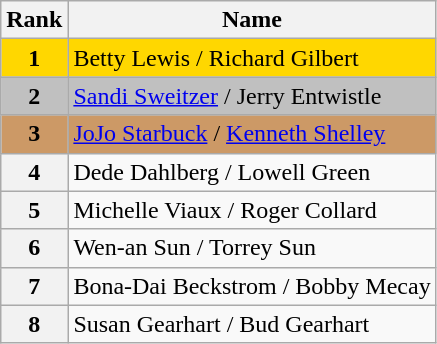<table class="wikitable">
<tr>
<th>Rank</th>
<th>Name</th>
</tr>
<tr bgcolor="gold">
<td align="center"><strong>1</strong></td>
<td>Betty Lewis / Richard Gilbert</td>
</tr>
<tr bgcolor="silver">
<td align="center"><strong>2</strong></td>
<td><a href='#'>Sandi Sweitzer</a> / Jerry Entwistle</td>
</tr>
<tr bgcolor="cc9966">
<td align="center"><strong>3</strong></td>
<td><a href='#'>JoJo Starbuck</a> / <a href='#'>Kenneth Shelley</a></td>
</tr>
<tr>
<th>4</th>
<td>Dede Dahlberg / Lowell Green</td>
</tr>
<tr>
<th>5</th>
<td>Michelle Viaux / Roger Collard</td>
</tr>
<tr>
<th>6</th>
<td>Wen-an Sun / Torrey Sun</td>
</tr>
<tr>
<th>7</th>
<td>Bona-Dai Beckstrom / Bobby Mecay</td>
</tr>
<tr>
<th>8</th>
<td>Susan Gearhart / Bud Gearhart</td>
</tr>
</table>
